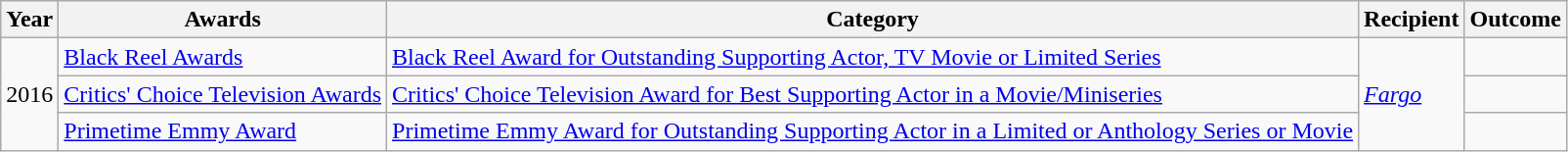<table class="wikitable sortable">
<tr>
<th>Year</th>
<th>Awards</th>
<th>Category</th>
<th>Recipient</th>
<th>Outcome</th>
</tr>
<tr>
<td rowspan=3>2016</td>
<td><a href='#'>Black Reel Awards</a></td>
<td><a href='#'>Black Reel Award for Outstanding Supporting Actor, TV Movie or Limited Series</a></td>
<td rowspan=3><a href='#'><em>Fargo</em></a></td>
<td></td>
</tr>
<tr>
<td><a href='#'>Critics' Choice Television Awards</a></td>
<td><a href='#'>Critics' Choice Television Award for Best Supporting Actor in a Movie/Miniseries</a></td>
<td></td>
</tr>
<tr>
<td><a href='#'>Primetime Emmy Award</a></td>
<td><a href='#'>Primetime Emmy Award for Outstanding Supporting Actor in a Limited or Anthology Series or Movie</a></td>
<td></td>
</tr>
</table>
